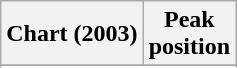<table class="wikitable sortable plainrowheaders" style="text-align:center">
<tr>
<th scope="col">Chart (2003)</th>
<th scope="col">Peak<br> position</th>
</tr>
<tr>
</tr>
<tr>
</tr>
</table>
